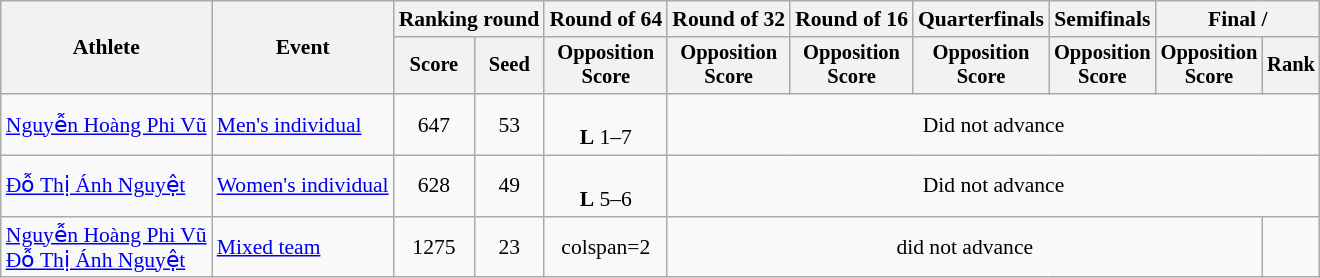<table class="wikitable" style="font-size:90%">
<tr>
<th rowspan=2>Athlete</th>
<th rowspan=2>Event</th>
<th colspan="2">Ranking round</th>
<th>Round of 64</th>
<th>Round of 32</th>
<th>Round of 16</th>
<th>Quarterfinals</th>
<th>Semifinals</th>
<th colspan="2">Final / </th>
</tr>
<tr style="font-size:95%">
<th>Score</th>
<th>Seed</th>
<th>Opposition<br>Score</th>
<th>Opposition<br>Score</th>
<th>Opposition<br>Score</th>
<th>Opposition<br>Score</th>
<th>Opposition<br>Score</th>
<th>Opposition<br>Score</th>
<th>Rank</th>
</tr>
<tr align=center>
<td align=left><a href='#'>Nguyễn Hoàng Phi Vũ</a></td>
<td align=left><a href='#'>Men's individual</a></td>
<td>647</td>
<td>53</td>
<td><br><strong>L</strong> 1–7</td>
<td colspan="6">Did not advance</td>
</tr>
<tr align=center>
<td align=left><a href='#'>Đỗ Thị Ánh Nguyệt</a></td>
<td align=left><a href='#'>Women's individual</a></td>
<td>628</td>
<td>49</td>
<td><br><strong>L</strong> 5–6</td>
<td colspan=6>Did not advance</td>
</tr>
<tr align=center>
<td align=left><a href='#'>Nguyễn Hoàng Phi Vũ</a><br><a href='#'>Đỗ Thị Ánh Nguyệt</a></td>
<td align=left><a href='#'>Mixed team</a></td>
<td>1275</td>
<td>23</td>
<td>colspan=2 </td>
<td colspan=5>did not advance</td>
</tr>
</table>
